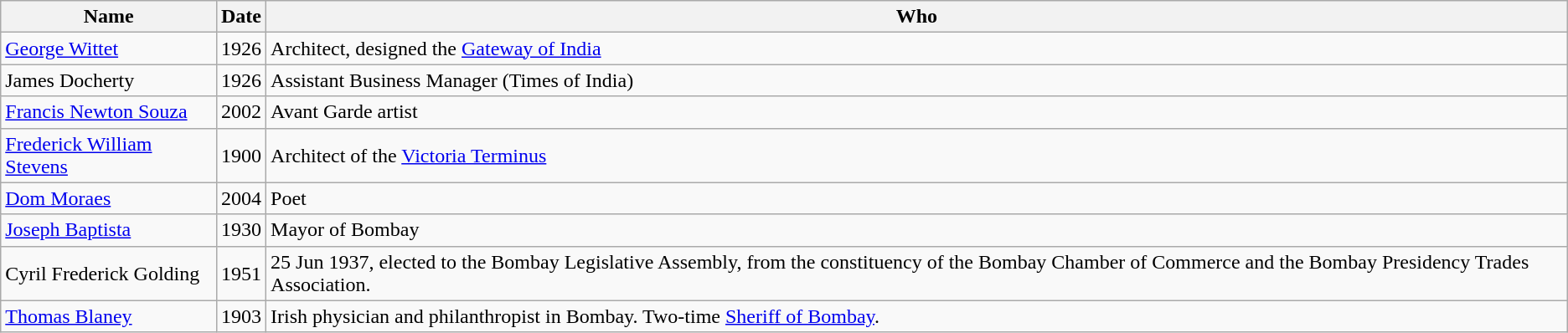<table class="wikitable">
<tr>
<th>Name</th>
<th>Date</th>
<th>Who</th>
</tr>
<tr>
<td><a href='#'>George Wittet</a></td>
<td>1926</td>
<td>Architect, designed the <a href='#'>Gateway of India</a></td>
</tr>
<tr>
<td>James Docherty</td>
<td>1926</td>
<td>Assistant Business Manager (Times of India)</td>
</tr>
<tr>
<td><a href='#'>Francis Newton Souza</a></td>
<td>2002</td>
<td>Avant Garde artist</td>
</tr>
<tr>
<td><a href='#'>Frederick William Stevens</a></td>
<td>1900</td>
<td>Architect of the <a href='#'>Victoria Terminus</a></td>
</tr>
<tr>
<td><a href='#'>Dom Moraes</a></td>
<td>2004</td>
<td>Poet</td>
</tr>
<tr>
<td><a href='#'>Joseph Baptista</a></td>
<td>1930</td>
<td>Mayor of Bombay</td>
</tr>
<tr>
<td>Cyril Frederick Golding</td>
<td>1951</td>
<td>25 Jun 1937, elected to the Bombay Legislative Assembly, from the constituency of the Bombay Chamber of Commerce and the Bombay Presidency Trades Association.</td>
</tr>
<tr>
<td><a href='#'>Thomas Blaney</a></td>
<td>1903</td>
<td>Irish physician and philanthropist in Bombay. Two-time <a href='#'>Sheriff of Bombay</a>.</td>
</tr>
</table>
